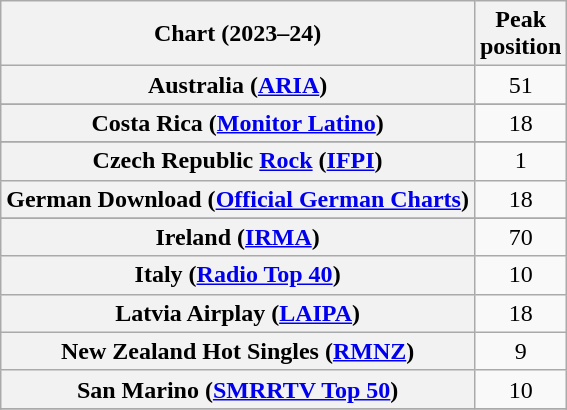<table class="wikitable sortable plainrowheaders" style="text-align:center">
<tr>
<th scope="col">Chart (2023–24)</th>
<th scope="col">Peak<br>position</th>
</tr>
<tr>
<th scope="row">Australia (<a href='#'>ARIA</a>)</th>
<td>51</td>
</tr>
<tr>
</tr>
<tr>
</tr>
<tr>
</tr>
<tr>
<th scope="row">Costa Rica (<a href='#'>Monitor Latino</a>)</th>
<td>18</td>
</tr>
<tr>
</tr>
<tr>
<th scope="row">Czech Republic <a href='#'>Rock</a> (<a href='#'>IFPI</a>)</th>
<td>1</td>
</tr>
<tr>
<th scope="row">German Download (<a href='#'>Official German Charts</a>)</th>
<td>18</td>
</tr>
<tr>
</tr>
<tr>
<th scope="row">Ireland (<a href='#'>IRMA</a>)</th>
<td>70</td>
</tr>
<tr>
<th scope="row">Italy (<a href='#'>Radio Top 40</a>)</th>
<td>10</td>
</tr>
<tr>
<th scope="row">Latvia Airplay (<a href='#'>LAIPA</a>)</th>
<td>18</td>
</tr>
<tr>
<th scope="row">New Zealand Hot Singles (<a href='#'>RMNZ</a>)</th>
<td>9</td>
</tr>
<tr>
<th scope="row">San Marino (<a href='#'>SMRRTV Top 50</a>)</th>
<td>10</td>
</tr>
<tr>
</tr>
<tr>
</tr>
<tr>
</tr>
<tr>
</tr>
<tr>
</tr>
<tr>
</tr>
<tr>
</tr>
</table>
